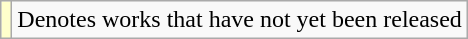<table class="wikitable">
<tr>
<td style="background:#FFFFCC;"></td>
<td>Denotes works that have not yet been released</td>
</tr>
</table>
